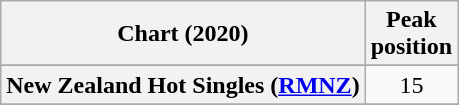<table class="wikitable sortable plainrowheaders" style="text-align:center">
<tr>
<th scope="col">Chart (2020)</th>
<th scope="col">Peak<br>position</th>
</tr>
<tr>
</tr>
<tr>
</tr>
<tr>
<th scope="row">New Zealand Hot Singles (<a href='#'>RMNZ</a>)</th>
<td>15</td>
</tr>
<tr>
</tr>
<tr>
</tr>
</table>
